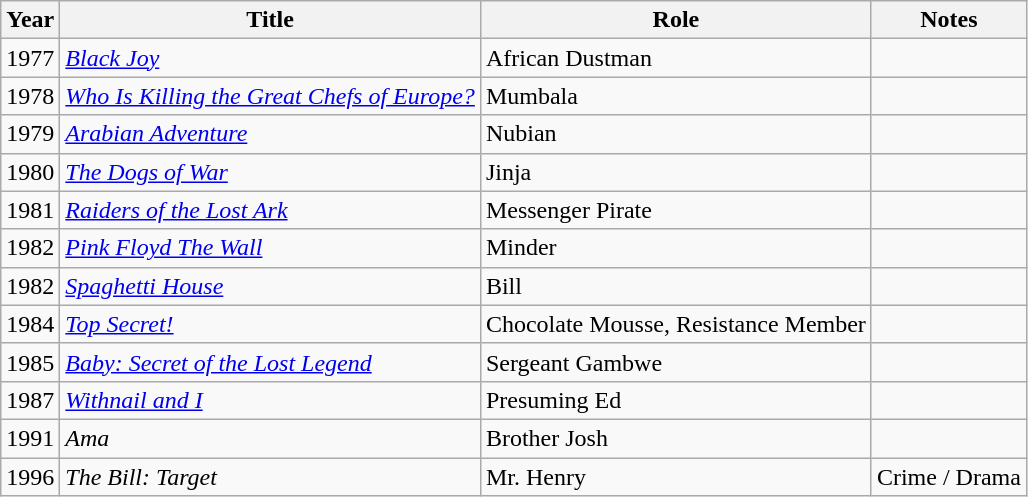<table class="wikitable">
<tr>
<th>Year</th>
<th>Title</th>
<th>Role</th>
<th>Notes</th>
</tr>
<tr>
<td>1977</td>
<td><em><a href='#'>Black Joy</a></em></td>
<td>African Dustman</td>
<td></td>
</tr>
<tr>
<td>1978</td>
<td><em><a href='#'>Who Is Killing the Great Chefs of Europe?</a></em></td>
<td>Mumbala</td>
<td></td>
</tr>
<tr>
<td>1979</td>
<td><em><a href='#'>Arabian Adventure</a></em></td>
<td>Nubian</td>
<td></td>
</tr>
<tr>
<td>1980</td>
<td><em><a href='#'>The Dogs of War</a></em></td>
<td>Jinja</td>
<td></td>
</tr>
<tr>
<td>1981</td>
<td><em><a href='#'>Raiders of the Lost Ark</a></em></td>
<td>Messenger Pirate</td>
<td></td>
</tr>
<tr>
<td>1982</td>
<td><em><a href='#'>Pink Floyd The Wall</a></em></td>
<td>Minder</td>
<td></td>
</tr>
<tr>
<td>1982</td>
<td><em><a href='#'>Spaghetti House</a></em></td>
<td>Bill</td>
<td></td>
</tr>
<tr>
<td>1984</td>
<td><em><a href='#'>Top Secret!</a></em></td>
<td>Chocolate Mousse, Resistance Member</td>
<td></td>
</tr>
<tr>
<td>1985</td>
<td><em><a href='#'>Baby: Secret of the Lost Legend</a></em></td>
<td>Sergeant Gambwe</td>
<td></td>
</tr>
<tr>
<td>1987</td>
<td><em><a href='#'>Withnail and I</a></em></td>
<td>Presuming Ed</td>
<td></td>
</tr>
<tr>
<td>1991</td>
<td><em>Ama</em></td>
<td>Brother Josh</td>
<td></td>
</tr>
<tr>
<td>1996</td>
<td><em>The Bill: Target</em></td>
<td>Mr. Henry</td>
<td>Crime / Drama</td>
</tr>
</table>
